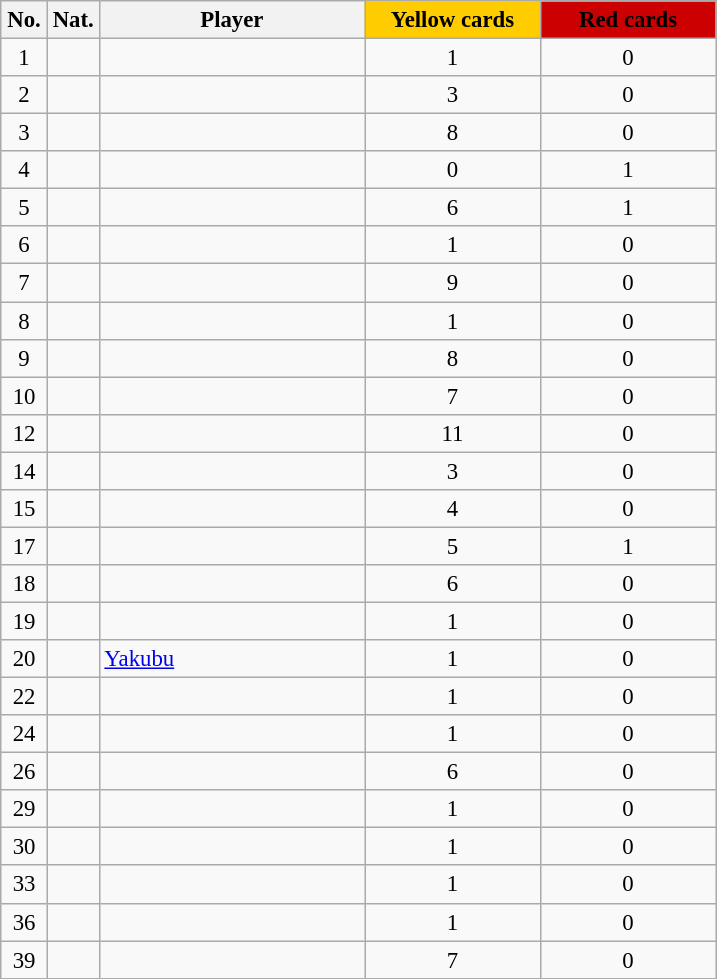<table class="wikitable sortable" style="text-align:center; font-size:95%;">
<tr>
<th style="width:24px;">No.</th>
<th class="unsortable" style="width:24px;">Nat.</th>
<th style="width:170px;">Player</th>
<th style="width:110px; background:#fc0;"> Yellow cards</th>
<th style="width:110px; background:#c00;"> Red cards</th>
</tr>
<tr>
<td>1</td>
<td></td>
<td align="left"></td>
<td>1</td>
<td>0</td>
</tr>
<tr>
<td>2</td>
<td></td>
<td align="left"></td>
<td>3</td>
<td>0</td>
</tr>
<tr>
<td>3</td>
<td></td>
<td align="left"></td>
<td>8</td>
<td>0</td>
</tr>
<tr>
<td>4</td>
<td></td>
<td align="left"></td>
<td>0</td>
<td>1</td>
</tr>
<tr>
<td>5</td>
<td></td>
<td align="left"></td>
<td>6</td>
<td>1</td>
</tr>
<tr>
<td>6</td>
<td></td>
<td align="left"></td>
<td>1</td>
<td>0</td>
</tr>
<tr>
<td>7</td>
<td></td>
<td align="left"></td>
<td>9</td>
<td>0</td>
</tr>
<tr>
<td>8</td>
<td></td>
<td align="left"></td>
<td>1</td>
<td>0</td>
</tr>
<tr>
<td>9</td>
<td></td>
<td align="left"></td>
<td>8</td>
<td>0</td>
</tr>
<tr>
<td>10</td>
<td></td>
<td align="left"></td>
<td>7</td>
<td>0</td>
</tr>
<tr>
<td>12</td>
<td></td>
<td align="left"></td>
<td>11</td>
<td>0</td>
</tr>
<tr>
<td>14</td>
<td></td>
<td align="left"></td>
<td>3</td>
<td>0</td>
</tr>
<tr>
<td>15</td>
<td></td>
<td align="left"></td>
<td>4</td>
<td>0</td>
</tr>
<tr>
<td>17</td>
<td></td>
<td align="left"></td>
<td>5</td>
<td>1</td>
</tr>
<tr>
<td>18</td>
<td></td>
<td align="left"></td>
<td>6</td>
<td>0</td>
</tr>
<tr>
<td>19</td>
<td></td>
<td align="left"></td>
<td>1</td>
<td>0</td>
</tr>
<tr>
<td>20</td>
<td></td>
<td align="left"><a href='#'>Yakubu</a></td>
<td>1</td>
<td>0</td>
</tr>
<tr>
<td>22</td>
<td></td>
<td align="left"></td>
<td>1</td>
<td>0</td>
</tr>
<tr>
<td>24</td>
<td></td>
<td align="left"></td>
<td>1</td>
<td>0</td>
</tr>
<tr>
<td>26</td>
<td></td>
<td align="left"></td>
<td>6</td>
<td>0</td>
</tr>
<tr>
<td>29</td>
<td></td>
<td align="left"></td>
<td>1</td>
<td>0</td>
</tr>
<tr>
<td>30</td>
<td></td>
<td align="left"></td>
<td>1</td>
<td>0</td>
</tr>
<tr>
<td>33</td>
<td></td>
<td align="left"></td>
<td>1</td>
<td>0</td>
</tr>
<tr>
<td>36</td>
<td></td>
<td align="left"></td>
<td>1</td>
<td>0</td>
</tr>
<tr>
<td>39</td>
<td></td>
<td align="left"></td>
<td>7</td>
<td>0</td>
</tr>
</table>
